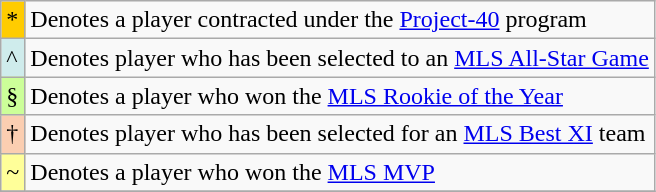<table class="wikitable">
<tr>
<td style="background:#FFCC00">*</td>
<td>Denotes a player contracted under the <a href='#'>Project-40</a> program</td>
</tr>
<tr>
<td style="background:#CFECEC">^</td>
<td>Denotes player who has been selected to an <a href='#'>MLS All-Star Game</a></td>
</tr>
<tr>
<td style="background:#CCFF99">§</td>
<td>Denotes a player who won the <a href='#'>MLS Rookie of the Year</a></td>
</tr>
<tr>
<td style="background: #FBCEB1">†</td>
<td>Denotes player who has been selected for an <a href='#'>MLS Best XI</a> team</td>
</tr>
<tr>
<td style="background:#FFFF99">~</td>
<td>Denotes a player who won the <a href='#'>MLS MVP</a></td>
</tr>
<tr>
</tr>
</table>
